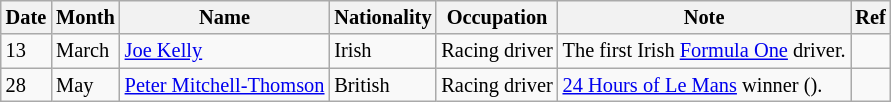<table class="wikitable" style="font-size:85%;">
<tr>
<th>Date</th>
<th>Month</th>
<th>Name</th>
<th>Nationality</th>
<th>Occupation</th>
<th>Note</th>
<th>Ref</th>
</tr>
<tr>
<td>13</td>
<td>March</td>
<td><a href='#'>Joe Kelly</a></td>
<td>Irish</td>
<td>Racing driver</td>
<td>The first Irish <a href='#'>Formula One</a> driver.</td>
<td></td>
</tr>
<tr>
<td>28</td>
<td>May</td>
<td><a href='#'>Peter Mitchell-Thomson</a></td>
<td>British</td>
<td>Racing driver</td>
<td><a href='#'>24 Hours of Le Mans</a> winner ().</td>
<td></td>
</tr>
</table>
